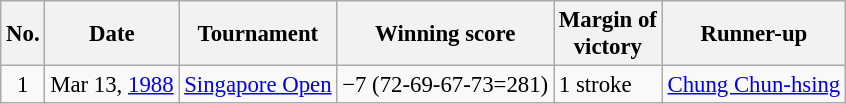<table class="wikitable" style="font-size:95%;">
<tr>
<th>No.</th>
<th>Date</th>
<th>Tournament</th>
<th>Winning score</th>
<th>Margin of<br>victory</th>
<th>Runner-up</th>
</tr>
<tr>
<td align=center>1</td>
<td align=right>Mar 13, <a href='#'>1988</a></td>
<td><a href='#'>Singapore Open</a></td>
<td>−7 (72-69-67-73=281)</td>
<td>1 stroke</td>
<td> <a href='#'>Chung Chun-hsing</a></td>
</tr>
</table>
